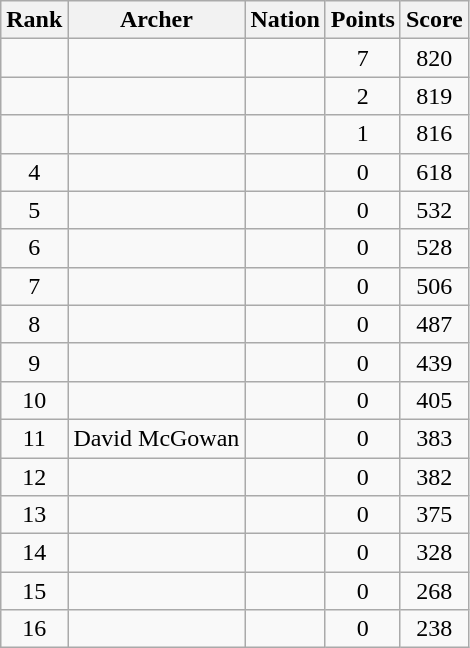<table class="wikitable sortable" style="text-align:center">
<tr>
<th>Rank</th>
<th>Archer</th>
<th>Nation</th>
<th>Points</th>
<th>Score</th>
</tr>
<tr>
<td></td>
<td align=left></td>
<td align=left></td>
<td>7</td>
<td>820</td>
</tr>
<tr>
<td></td>
<td align=left></td>
<td align=left></td>
<td>2</td>
<td>819</td>
</tr>
<tr>
<td></td>
<td align=left></td>
<td align=left></td>
<td>1</td>
<td>816</td>
</tr>
<tr>
<td>4</td>
<td align=left></td>
<td align=left></td>
<td>0</td>
<td>618</td>
</tr>
<tr>
<td>5</td>
<td align=left></td>
<td align=left></td>
<td>0</td>
<td>532</td>
</tr>
<tr>
<td>6</td>
<td align=left></td>
<td align=left></td>
<td>0</td>
<td>528</td>
</tr>
<tr>
<td>7</td>
<td align=left></td>
<td align=left></td>
<td>0</td>
<td>506</td>
</tr>
<tr>
<td>8</td>
<td align=left></td>
<td align=left></td>
<td>0</td>
<td>487</td>
</tr>
<tr>
<td>9</td>
<td align=left></td>
<td align=left></td>
<td>0</td>
<td>439</td>
</tr>
<tr>
<td>10</td>
<td align=left></td>
<td align=left></td>
<td>0</td>
<td>405</td>
</tr>
<tr>
<td>11</td>
<td align=left>David McGowan</td>
<td align=left></td>
<td>0</td>
<td>383</td>
</tr>
<tr>
<td>12</td>
<td align=left></td>
<td align=left></td>
<td>0</td>
<td>382</td>
</tr>
<tr>
<td>13</td>
<td align=left></td>
<td align=left></td>
<td>0</td>
<td>375</td>
</tr>
<tr>
<td>14</td>
<td align=left></td>
<td align=left></td>
<td>0</td>
<td>328</td>
</tr>
<tr>
<td>15</td>
<td align=left></td>
<td align=left></td>
<td>0</td>
<td>268</td>
</tr>
<tr>
<td>16</td>
<td align=left></td>
<td align=left></td>
<td>0</td>
<td>238</td>
</tr>
</table>
